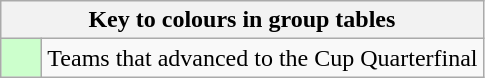<table class="wikitable" style="text-align: center;">
<tr>
<th colspan=2>Key to colours in group tables</th>
</tr>
<tr>
<td style="background:#cfc; width:20px;"></td>
<td align=left>Teams that advanced to the Cup Quarterfinal</td>
</tr>
</table>
